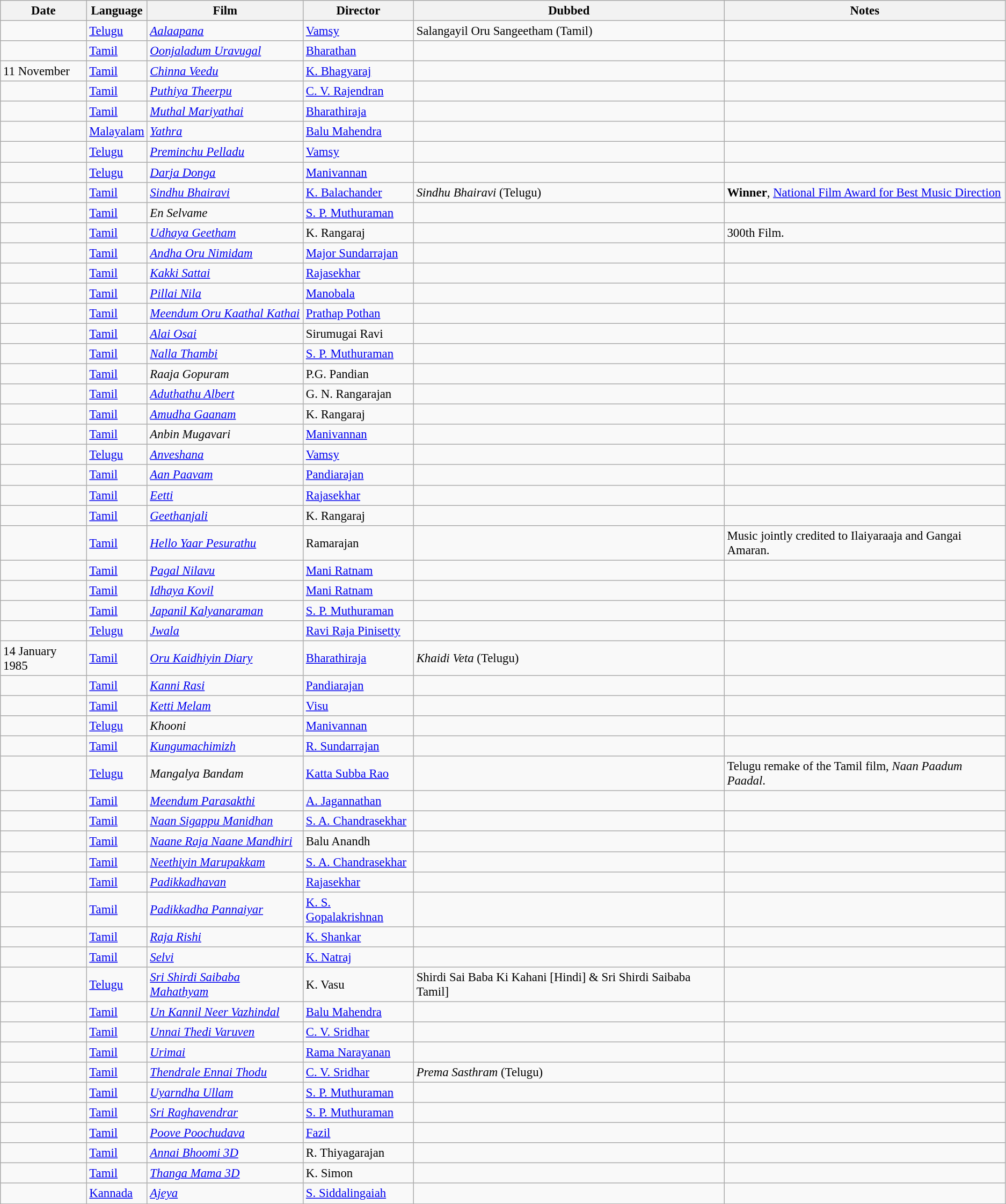<table class="wikitable sortable" style="font-size:95%;">
<tr>
<th>Date</th>
<th>Language</th>
<th>Film</th>
<th>Director</th>
<th>Dubbed</th>
<th>Notes</th>
</tr>
<tr>
<td></td>
<td><a href='#'>Telugu</a></td>
<td><em><a href='#'>Aalaapana</a></em></td>
<td><a href='#'>Vamsy</a></td>
<td>Salangayil Oru Sangeetham (Tamil)</td>
<td></td>
</tr>
<tr>
<td></td>
<td><a href='#'>Tamil</a></td>
<td><em><a href='#'>Oonjaladum Uravugal </a></em></td>
<td><a href='#'>Bharathan</a></td>
<td></td>
</tr>
<tr>
<td>11 November</td>
<td><a href='#'>Tamil</a></td>
<td><em><a href='#'>Chinna Veedu</a></em></td>
<td><a href='#'>K. Bhagyaraj</a></td>
<td></td>
<td></td>
</tr>
<tr>
<td></td>
<td><a href='#'>Tamil</a></td>
<td><em><a href='#'>Puthiya Theerpu</a></em></td>
<td><a href='#'>C. V. Rajendran</a></td>
<td></td>
<td></td>
</tr>
<tr>
<td></td>
<td><a href='#'>Tamil</a></td>
<td><em><a href='#'>Muthal Mariyathai</a></em></td>
<td><a href='#'>Bharathiraja</a></td>
<td></td>
<td></td>
</tr>
<tr>
<td></td>
<td><a href='#'>Malayalam</a></td>
<td><em><a href='#'>Yathra</a></em></td>
<td><a href='#'>Balu Mahendra</a></td>
<td></td>
<td></td>
</tr>
<tr>
<td></td>
<td><a href='#'>Telugu</a></td>
<td><em><a href='#'>Preminchu Pelladu</a></em></td>
<td><a href='#'>Vamsy</a></td>
<td></td>
<td></td>
</tr>
<tr>
<td></td>
<td><a href='#'>Telugu</a></td>
<td><em><a href='#'>Darja Donga</a></em></td>
<td><a href='#'>Manivannan</a></td>
<td></td>
<td></td>
</tr>
<tr>
<td></td>
<td><a href='#'>Tamil</a></td>
<td><em><a href='#'>Sindhu Bhairavi</a></em></td>
<td><a href='#'>K. Balachander</a></td>
<td><em>Sindhu Bhairavi</em> (Telugu)</td>
<td><strong>Winner</strong>, <a href='#'>National Film Award for Best Music Direction</a></td>
</tr>
<tr>
<td></td>
<td><a href='#'>Tamil</a></td>
<td><em>En Selvame</em></td>
<td><a href='#'>S. P. Muthuraman</a></td>
<td></td>
<td></td>
</tr>
<tr>
<td></td>
<td><a href='#'>Tamil</a></td>
<td><em><a href='#'>Udhaya Geetham</a></em></td>
<td>K. Rangaraj</td>
<td></td>
<td>300th Film.</td>
</tr>
<tr>
<td></td>
<td><a href='#'>Tamil</a></td>
<td><em><a href='#'>Andha Oru Nimidam</a></em></td>
<td><a href='#'>Major Sundarrajan</a></td>
<td></td>
<td></td>
</tr>
<tr>
<td></td>
<td><a href='#'>Tamil</a></td>
<td><em><a href='#'>Kakki Sattai</a></em></td>
<td><a href='#'>Rajasekhar</a></td>
<td></td>
<td></td>
</tr>
<tr>
<td></td>
<td><a href='#'>Tamil</a></td>
<td><em><a href='#'>Pillai Nila</a></em></td>
<td><a href='#'>Manobala</a></td>
<td></td>
<td></td>
</tr>
<tr>
<td></td>
<td><a href='#'>Tamil</a></td>
<td><em><a href='#'>Meendum Oru Kaathal Kathai</a></em></td>
<td><a href='#'>Prathap Pothan</a></td>
<td></td>
<td></td>
</tr>
<tr>
<td></td>
<td><a href='#'>Tamil</a></td>
<td><em><a href='#'>Alai Osai</a></em></td>
<td>Sirumugai Ravi</td>
<td></td>
<td></td>
</tr>
<tr>
<td></td>
<td><a href='#'>Tamil</a></td>
<td><em><a href='#'>Nalla Thambi</a></em></td>
<td><a href='#'>S. P. Muthuraman</a></td>
<td></td>
<td></td>
</tr>
<tr>
<td></td>
<td><a href='#'>Tamil</a></td>
<td><em>Raaja Gopuram</em></td>
<td>P.G. Pandian</td>
<td></td>
<td></td>
</tr>
<tr>
<td></td>
<td><a href='#'>Tamil</a></td>
<td><em><a href='#'>Aduthathu Albert</a></em></td>
<td>G. N. Rangarajan</td>
<td></td>
<td></td>
</tr>
<tr>
<td></td>
<td><a href='#'>Tamil</a></td>
<td><em><a href='#'>Amudha Gaanam</a></em></td>
<td>K. Rangaraj</td>
<td></td>
<td></td>
</tr>
<tr>
<td></td>
<td><a href='#'>Tamil</a></td>
<td><em>Anbin Mugavari	</em></td>
<td><a href='#'>Manivannan</a></td>
<td></td>
<td></td>
</tr>
<tr>
<td></td>
<td><a href='#'>Telugu</a></td>
<td><em><a href='#'>Anveshana</a></em></td>
<td><a href='#'>Vamsy</a></td>
<td></td>
<td></td>
</tr>
<tr>
<td></td>
<td><a href='#'>Tamil</a></td>
<td><em><a href='#'>Aan Paavam</a></em></td>
<td><a href='#'>Pandiarajan</a></td>
<td></td>
<td></td>
</tr>
<tr>
<td></td>
<td><a href='#'>Tamil</a></td>
<td><em><a href='#'>Eetti</a></em></td>
<td><a href='#'>Rajasekhar</a></td>
<td></td>
<td></td>
</tr>
<tr>
<td></td>
<td><a href='#'>Tamil</a></td>
<td><em><a href='#'>Geethanjali</a></em></td>
<td>K. Rangaraj</td>
<td></td>
<td></td>
</tr>
<tr>
<td></td>
<td><a href='#'>Tamil</a></td>
<td><em><a href='#'>Hello Yaar Pesurathu</a></em></td>
<td>Ramarajan</td>
<td></td>
<td>Music jointly credited to Ilaiyaraaja and Gangai Amaran.</td>
</tr>
<tr>
<td></td>
<td><a href='#'>Tamil</a></td>
<td><em><a href='#'>Pagal Nilavu</a></em></td>
<td><a href='#'>Mani Ratnam</a></td>
<td></td>
<td></td>
</tr>
<tr>
<td></td>
<td><a href='#'>Tamil</a></td>
<td><em><a href='#'>Idhaya Kovil</a></em></td>
<td><a href='#'>Mani Ratnam</a></td>
<td></td>
<td></td>
</tr>
<tr>
<td></td>
<td><a href='#'>Tamil</a></td>
<td><em><a href='#'>Japanil Kalyanaraman</a></em></td>
<td><a href='#'>S. P. Muthuraman</a></td>
<td></td>
<td></td>
</tr>
<tr>
<td></td>
<td><a href='#'>Telugu</a></td>
<td><em><a href='#'>Jwala</a></em></td>
<td><a href='#'>Ravi Raja Pinisetty</a></td>
<td></td>
<td></td>
</tr>
<tr>
<td>14 January 1985</td>
<td><a href='#'>Tamil</a></td>
<td><em><a href='#'>Oru Kaidhiyin Diary</a></em></td>
<td><a href='#'>Bharathiraja</a></td>
<td><em>Khaidi Veta</em> (Telugu)</td>
<td></td>
</tr>
<tr>
<td></td>
<td><a href='#'>Tamil</a></td>
<td><em><a href='#'>Kanni Rasi</a></em></td>
<td><a href='#'>Pandiarajan</a></td>
<td></td>
<td></td>
</tr>
<tr>
<td></td>
<td><a href='#'>Tamil</a></td>
<td><em><a href='#'>Ketti Melam</a></em></td>
<td><a href='#'>Visu</a></td>
<td></td>
<td></td>
</tr>
<tr>
<td></td>
<td><a href='#'>Telugu</a></td>
<td><em>Khooni</em></td>
<td><a href='#'>Manivannan</a></td>
<td></td>
<td></td>
</tr>
<tr>
<td></td>
<td><a href='#'>Tamil</a></td>
<td><em><a href='#'>Kungumachimizh</a></em></td>
<td><a href='#'>R. Sundarrajan</a></td>
<td></td>
<td></td>
</tr>
<tr>
<td></td>
<td><a href='#'>Telugu</a></td>
<td><em>Mangalya Bandam</em></td>
<td><a href='#'>Katta Subba Rao</a></td>
<td></td>
<td>Telugu remake of the Tamil film, <em>Naan Paadum Paadal</em>.</td>
</tr>
<tr>
<td></td>
<td><a href='#'>Tamil</a></td>
<td><em><a href='#'>Meendum Parasakthi</a></em></td>
<td><a href='#'>A. Jagannathan</a></td>
<td></td>
<td></td>
</tr>
<tr>
<td></td>
<td><a href='#'>Tamil</a></td>
<td><em><a href='#'>Naan Sigappu Manidhan</a></em></td>
<td><a href='#'>S. A. Chandrasekhar</a></td>
<td></td>
<td></td>
</tr>
<tr>
<td></td>
<td><a href='#'>Tamil</a></td>
<td><em><a href='#'>Naane Raja Naane Mandhiri</a></em></td>
<td>Balu Anandh</td>
<td></td>
<td></td>
</tr>
<tr>
<td></td>
<td><a href='#'>Tamil</a></td>
<td><em><a href='#'>Neethiyin Marupakkam</a></em></td>
<td><a href='#'>S. A. Chandrasekhar</a></td>
<td></td>
<td></td>
</tr>
<tr>
<td></td>
<td><a href='#'>Tamil</a></td>
<td><em><a href='#'>Padikkadhavan</a></em></td>
<td><a href='#'>Rajasekhar</a></td>
<td></td>
<td></td>
</tr>
<tr>
<td></td>
<td><a href='#'>Tamil</a></td>
<td><em><a href='#'>Padikkadha Pannaiyar</a></em></td>
<td><a href='#'>K. S. Gopalakrishnan</a></td>
<td></td>
<td></td>
</tr>
<tr>
<td></td>
<td><a href='#'>Tamil</a></td>
<td><em><a href='#'>Raja Rishi</a></em></td>
<td><a href='#'>K. Shankar</a></td>
<td></td>
<td></td>
</tr>
<tr>
<td></td>
<td><a href='#'>Tamil</a></td>
<td><em><a href='#'>Selvi</a></em></td>
<td><a href='#'>K. Natraj</a></td>
<td></td>
<td></td>
</tr>
<tr>
<td></td>
<td><a href='#'>Telugu</a></td>
<td><em><a href='#'>Sri Shirdi Saibaba Mahathyam</a></em></td>
<td>K. Vasu</td>
<td>Shirdi Sai Baba Ki Kahani [Hindi] & Sri Shirdi Saibaba Tamil]</td>
<td></td>
</tr>
<tr>
<td></td>
<td><a href='#'>Tamil</a></td>
<td><em><a href='#'>Un Kannil Neer Vazhindal</a></em></td>
<td><a href='#'>Balu Mahendra</a></td>
<td></td>
<td></td>
</tr>
<tr>
<td></td>
<td><a href='#'>Tamil</a></td>
<td><em><a href='#'>Unnai Thedi Varuven</a></em></td>
<td><a href='#'>C. V. Sridhar</a></td>
<td></td>
<td></td>
</tr>
<tr>
<td></td>
<td><a href='#'>Tamil</a></td>
<td><em><a href='#'>Urimai</a></em></td>
<td><a href='#'>Rama Narayanan</a></td>
<td></td>
<td></td>
</tr>
<tr>
<td></td>
<td><a href='#'>Tamil</a></td>
<td><em><a href='#'>Thendrale Ennai Thodu</a></em></td>
<td><a href='#'>C. V. Sridhar</a></td>
<td><em>Prema Sasthram</em> (Telugu)</td>
<td></td>
</tr>
<tr>
<td></td>
<td><a href='#'>Tamil</a></td>
<td><em><a href='#'>Uyarndha Ullam</a></em></td>
<td><a href='#'>S. P. Muthuraman</a></td>
<td></td>
<td></td>
</tr>
<tr>
<td></td>
<td><a href='#'>Tamil</a></td>
<td><em><a href='#'>Sri Raghavendrar</a></em></td>
<td><a href='#'>S. P. Muthuraman</a></td>
<td></td>
<td></td>
</tr>
<tr>
<td></td>
<td><a href='#'>Tamil</a></td>
<td><em><a href='#'>Poove Poochudava</a></em></td>
<td><a href='#'>Fazil</a></td>
<td></td>
<td></td>
</tr>
<tr>
<td></td>
<td><a href='#'>Tamil</a></td>
<td><em><a href='#'>Annai Bhoomi 3D</a></em></td>
<td>R. Thiyagarajan</td>
<td></td>
<td></td>
</tr>
<tr>
<td></td>
<td><a href='#'>Tamil</a></td>
<td><em><a href='#'>Thanga Mama 3D</a></em></td>
<td>K. Simon</td>
<td></td>
<td></td>
</tr>
<tr>
<td></td>
<td><a href='#'>Kannada</a></td>
<td><em><a href='#'>Ajeya</a></em></td>
<td><a href='#'>S. Siddalingaiah</a></td>
<td></td>
<td></td>
</tr>
<tr>
</tr>
</table>
